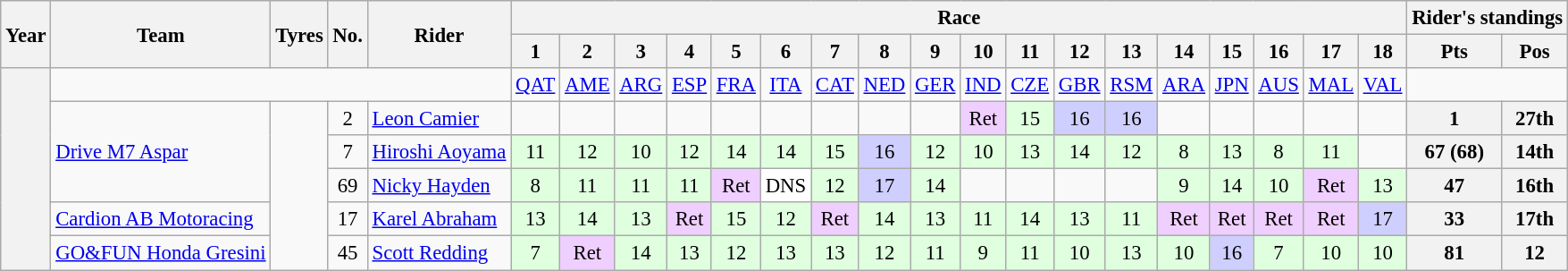<table class="wikitable" style="text-align:center; font-size:95%">
<tr>
<th rowspan=2>Year</th>
<th rowspan=2>Team</th>
<th rowspan=2>Tyres</th>
<th rowspan=2>No.</th>
<th rowspan=2>Rider</th>
<th colspan=18>Race</th>
<th colspan=2>Rider's standings</th>
</tr>
<tr>
<th>1</th>
<th>2</th>
<th>3</th>
<th>4</th>
<th>5</th>
<th>6</th>
<th>7</th>
<th>8</th>
<th>9</th>
<th>10</th>
<th>11</th>
<th>12</th>
<th>13</th>
<th>14</th>
<th>15</th>
<th>16</th>
<th>17</th>
<th>18</th>
<th>Pts</th>
<th>Pos</th>
</tr>
<tr>
<th rowspan=6></th>
<td colspan=4></td>
<td><a href='#'>QAT</a></td>
<td><a href='#'>AME</a></td>
<td><a href='#'>ARG</a></td>
<td><a href='#'>ESP</a></td>
<td><a href='#'>FRA</a></td>
<td><a href='#'>ITA</a></td>
<td><a href='#'>CAT</a></td>
<td><a href='#'>NED</a></td>
<td><a href='#'>GER</a></td>
<td><a href='#'>IND</a></td>
<td><a href='#'>CZE</a></td>
<td><a href='#'>GBR</a></td>
<td><a href='#'>RSM</a></td>
<td><a href='#'>ARA</a></td>
<td><a href='#'>JPN</a></td>
<td><a href='#'>AUS</a></td>
<td><a href='#'>MAL</a></td>
<td><a href='#'>VAL</a></td>
<td colspan=2></td>
</tr>
<tr>
<td rowspan="3" align=left> <a href='#'>Drive M7 Aspar</a></td>
<td rowspan="5"></td>
<td>2</td>
<td align=left> <a href='#'>Leon Camier</a></td>
<td></td>
<td></td>
<td></td>
<td></td>
<td></td>
<td></td>
<td></td>
<td></td>
<td></td>
<td style="background:#efcfff;">Ret</td>
<td style="background:#dfffdf;">15</td>
<td style="background:#cfcfff;">16</td>
<td style="background:#cfcfff;">16</td>
<td></td>
<td></td>
<td></td>
<td></td>
<td></td>
<th>1</th>
<th>27th</th>
</tr>
<tr>
<td>7</td>
<td align="left"> <a href='#'>Hiroshi Aoyama</a></td>
<td style="background:#dfffdf;">11</td>
<td style="background:#dfffdf;">12</td>
<td style="background:#dfffdf;">10</td>
<td style="background:#dfffdf;">12</td>
<td style="background:#dfffdf;">14</td>
<td style="background:#dfffdf;">14</td>
<td style="background:#dfffdf;">15</td>
<td style="background:#cfcfff;">16</td>
<td style="background:#dfffdf;">12</td>
<td style="background:#dfffdf;">10</td>
<td style="background:#dfffdf;">13</td>
<td style="background:#dfffdf;">14</td>
<td style="background:#dfffdf;">12</td>
<td style="background:#dfffdf;">8</td>
<td style="background:#dfffdf;">13</td>
<td style="background:#dfffdf;">8</td>
<td style="background:#dfffdf;">11</td>
<td></td>
<th>67 (68)</th>
<th>14th</th>
</tr>
<tr>
<td>69</td>
<td align="left"> <a href='#'>Nicky Hayden</a></td>
<td style="background:#dfffdf;">8</td>
<td style="background:#dfffdf;">11</td>
<td style="background:#dfffdf;">11</td>
<td style="background:#dfffdf;">11</td>
<td style="background:#efcfff;">Ret</td>
<td style="background:#ffffff;">DNS</td>
<td style="background:#dfffdf;">12</td>
<td style="background:#cfcfff;">17</td>
<td style="background:#dfffdf;">14</td>
<td></td>
<td></td>
<td></td>
<td></td>
<td style="background:#dfffdf;">9</td>
<td style="background:#dfffdf;">14</td>
<td style="background:#dfffdf;">10</td>
<td style="background:#efcfff;">Ret</td>
<td style="background:#dfffdf;">13</td>
<th>47</th>
<th>16th</th>
</tr>
<tr>
<td align=left> <a href='#'>Cardion AB Motoracing</a></td>
<td>17</td>
<td align="left"> <a href='#'>Karel Abraham</a></td>
<td style="background:#dfffdf;">13</td>
<td style="background:#dfffdf;">14</td>
<td style="background:#dfffdf;">13</td>
<td style="background:#efcfff;">Ret</td>
<td style="background:#dfffdf;">15</td>
<td style="background:#dfffdf;">12</td>
<td style="background:#efcfff;">Ret</td>
<td style="background:#dfffdf;">14</td>
<td style="background:#dfffdf;">13</td>
<td style="background:#dfffdf;">11</td>
<td style="background:#dfffdf;">14</td>
<td style="background:#dfffdf;">13</td>
<td style="background:#dfffdf;">11</td>
<td style="background:#efcfff;">Ret</td>
<td style="background:#efcfff;">Ret</td>
<td style="background:#efcfff;">Ret</td>
<td style="background:#efcfff;">Ret</td>
<td style="background:#cfcfff;">17</td>
<th>33</th>
<th>17th</th>
</tr>
<tr>
<td align=left> <a href='#'>GO&FUN Honda Gresini</a></td>
<td>45</td>
<td align="left"> <a href='#'>Scott Redding</a></td>
<td style="background:#dfffdf;">7</td>
<td style="background:#efcfff;">Ret</td>
<td style="background:#dfffdf;">14</td>
<td style="background:#dfffdf;">13</td>
<td style="background:#dfffdf;">12</td>
<td style="background:#dfffdf;">13</td>
<td style="background:#dfffdf;">13</td>
<td style="background:#dfffdf;">12</td>
<td style="background:#dfffdf;">11</td>
<td style="background:#dfffdf;">9</td>
<td style="background:#dfffdf;">11</td>
<td style="background:#dfffdf;">10</td>
<td style="background:#dfffdf;">13</td>
<td style="background:#dfffdf;">10</td>
<td style="background:#cfcfff;">16</td>
<td style="background:#dfffdf;">7</td>
<td style="background:#dfffdf;">10</td>
<td style="background:#dfffdf;">10</td>
<th>81</th>
<th>12</th>
</tr>
</table>
